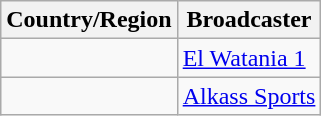<table class="wikitable sortable">
<tr>
<th>Country/Region</th>
<th>Broadcaster</th>
</tr>
<tr>
<td></td>
<td><a href='#'>El Watania 1</a></td>
</tr>
<tr>
<td></td>
<td><a href='#'>Alkass Sports</a></td>
</tr>
</table>
